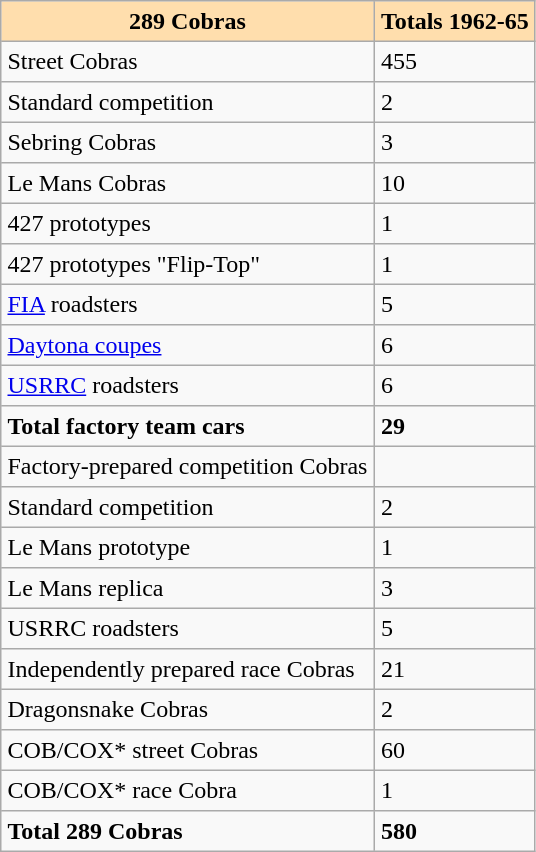<table border="2" cellpadding="4" cellspacing="0" style="margin: 1em 1em 1em 0; background: #f9f9f9; border: 1px #aaa solid; border-collapse: collapse;">
<tr ---- style="background:#FFDEAD;">
<th><strong>289 Cobras</strong></th>
<th>Totals 1962-65</th>
</tr>
<tr>
<td>Street Cobras</td>
<td>455</td>
</tr>
<tr>
<td>Standard competition</td>
<td>2</td>
</tr>
<tr>
<td>Sebring Cobras</td>
<td>3</td>
</tr>
<tr>
<td>Le Mans Cobras</td>
<td>10</td>
</tr>
<tr>
<td>427 prototypes</td>
<td>1</td>
</tr>
<tr>
<td>427 prototypes "Flip-Top"</td>
<td>1</td>
</tr>
<tr>
<td><a href='#'>FIA</a> roadsters</td>
<td>5</td>
</tr>
<tr>
<td><a href='#'>Daytona coupes</a></td>
<td>6</td>
</tr>
<tr>
<td><a href='#'>USRRC</a> roadsters</td>
<td>6</td>
</tr>
<tr>
<td><strong>Total factory team cars</strong></td>
<td><strong>29</strong></td>
</tr>
<tr>
<td>Factory-prepared competition Cobras</td>
<td></td>
</tr>
<tr>
<td>Standard competition</td>
<td>2</td>
</tr>
<tr>
<td>Le Mans prototype</td>
<td>1</td>
</tr>
<tr>
<td>Le Mans replica</td>
<td>3</td>
</tr>
<tr>
<td>USRRC roadsters</td>
<td>5</td>
</tr>
<tr>
<td>Independently prepared race Cobras</td>
<td>21</td>
</tr>
<tr>
<td>Dragonsnake Cobras</td>
<td>2</td>
</tr>
<tr>
<td>COB/COX* street Cobras</td>
<td>60</td>
</tr>
<tr>
<td>COB/COX* race Cobra</td>
<td>1</td>
</tr>
<tr>
<td><strong>Total 289 Cobras</strong></td>
<td><strong>580</strong></td>
</tr>
</table>
